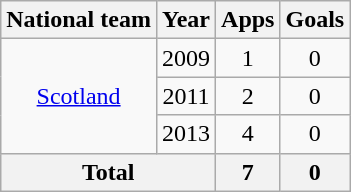<table class=wikitable style="text-align:center">
<tr>
<th>National team</th>
<th>Year</th>
<th>Apps</th>
<th>Goals</th>
</tr>
<tr>
<td rowspan="3"><a href='#'>Scotland</a></td>
<td>2009</td>
<td>1</td>
<td>0</td>
</tr>
<tr>
<td>2011</td>
<td>2</td>
<td>0</td>
</tr>
<tr>
<td>2013</td>
<td>4</td>
<td>0</td>
</tr>
<tr>
<th colspan="2">Total</th>
<th>7</th>
<th>0</th>
</tr>
</table>
